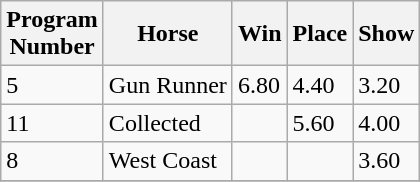<table class="wikitable">
<tr>
<th>Program<br>Number</th>
<th>Horse</th>
<th>Win</th>
<th>Place</th>
<th>Show</th>
</tr>
<tr>
<td>5</td>
<td>Gun Runner</td>
<td>6.80</td>
<td>4.40</td>
<td>3.20</td>
</tr>
<tr>
<td>11</td>
<td>Collected</td>
<td></td>
<td>5.60</td>
<td>4.00</td>
</tr>
<tr>
<td>8</td>
<td>West Coast</td>
<td></td>
<td></td>
<td>3.60</td>
</tr>
<tr>
</tr>
</table>
